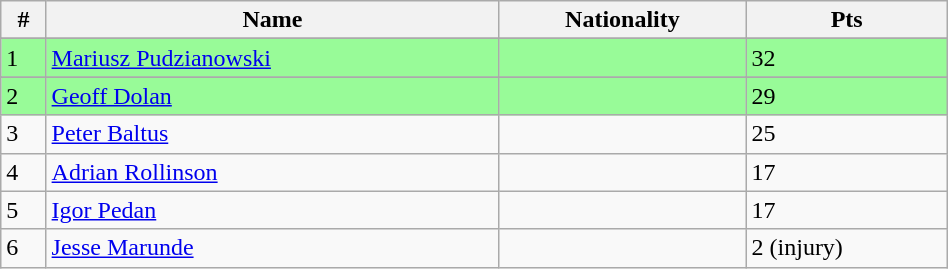<table class="wikitable" style="display: inline-table; width: 50%;">
<tr>
<th>#</th>
<th>Name</th>
<th>Nationality</th>
<th>Pts</th>
</tr>
<tr>
</tr>
<tr style="background:palegreen;">
<td>1</td>
<td><a href='#'>Mariusz Pudzianowski</a></td>
<td></td>
<td>32</td>
</tr>
<tr>
</tr>
<tr style="background:palegreen;">
<td>2</td>
<td><a href='#'>Geoff Dolan</a></td>
<td></td>
<td>29</td>
</tr>
<tr>
<td>3</td>
<td><a href='#'>Peter Baltus</a></td>
<td></td>
<td>25</td>
</tr>
<tr>
<td>4</td>
<td><a href='#'>Adrian Rollinson</a></td>
<td></td>
<td>17</td>
</tr>
<tr>
<td>5</td>
<td><a href='#'>Igor Pedan</a></td>
<td></td>
<td>17</td>
</tr>
<tr>
<td>6</td>
<td><a href='#'>Jesse Marunde</a></td>
<td></td>
<td>2 (injury)</td>
</tr>
</table>
